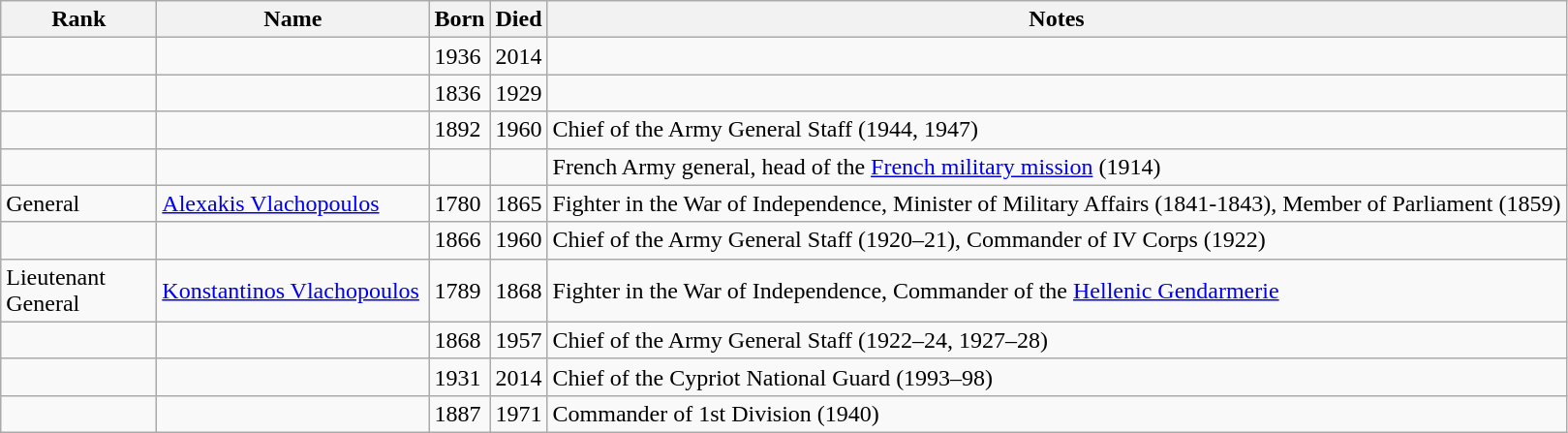<table class="wikitable sortable">
<tr>
<th width="100">Rank</th>
<th width="180">Name</th>
<th width="30">Born</th>
<th width="30">Died</th>
<th>Notes</th>
</tr>
<tr>
<td></td>
<td></td>
<td>1936</td>
<td>2014</td>
<td></td>
</tr>
<tr>
<td></td>
<td></td>
<td>1836</td>
<td>1929</td>
<td></td>
</tr>
<tr>
<td></td>
<td></td>
<td>1892</td>
<td>1960</td>
<td>Chief of the Army General Staff (1944, 1947)</td>
</tr>
<tr>
<td></td>
<td></td>
<td></td>
<td></td>
<td>French Army general, head of the <a href='#'>French military mission</a> (1914)</td>
</tr>
<tr>
<td>General</td>
<td><a href='#'>Alexakis Vlachopoulos</a></td>
<td>1780</td>
<td>1865</td>
<td>Fighter in the War of Independence, Minister of Military Affairs (1841-1843), Member of Parliament (1859)</td>
</tr>
<tr>
<td></td>
<td></td>
<td>1866</td>
<td>1960</td>
<td>Chief of the Army General Staff (1920–21), Commander of IV Corps (1922)</td>
</tr>
<tr>
<td>Lieutenant General</td>
<td><a href='#'>Konstantinos Vlachopoulos</a></td>
<td>1789</td>
<td>1868</td>
<td>Fighter in the War of Independence, Commander of the <a href='#'>Hellenic Gendarmerie</a></td>
</tr>
<tr>
<td></td>
<td></td>
<td>1868</td>
<td>1957</td>
<td>Chief of the Army General Staff (1922–24, 1927–28)</td>
</tr>
<tr>
<td></td>
<td></td>
<td>1931</td>
<td>2014</td>
<td>Chief of the Cypriot National Guard (1993–98)</td>
</tr>
<tr>
<td></td>
<td></td>
<td>1887</td>
<td>1971</td>
<td>Commander of 1st Division (1940)</td>
</tr>
</table>
